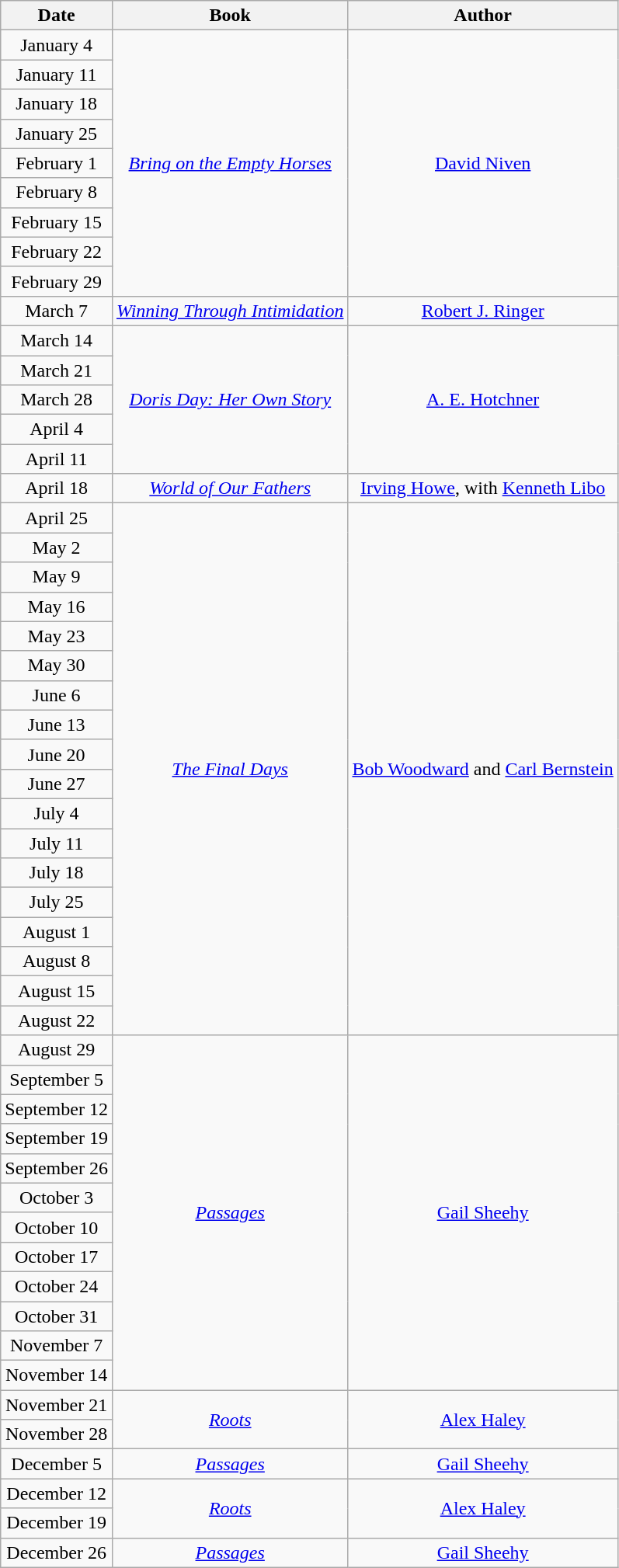<table class="wikitable sortable" style="text-align: center">
<tr>
<th>Date</th>
<th>Book</th>
<th>Author</th>
</tr>
<tr>
<td>January 4</td>
<td rowspan=9><em><a href='#'>Bring on the Empty Horses</a></em></td>
<td rowspan=9><a href='#'>David Niven</a></td>
</tr>
<tr>
<td>January 11</td>
</tr>
<tr>
<td>January 18</td>
</tr>
<tr>
<td>January 25</td>
</tr>
<tr>
<td>February 1</td>
</tr>
<tr>
<td>February 8</td>
</tr>
<tr>
<td>February 15</td>
</tr>
<tr>
<td>February 22</td>
</tr>
<tr>
<td>February 29</td>
</tr>
<tr>
<td>March 7</td>
<td><em><a href='#'>Winning Through Intimidation</a></em></td>
<td><a href='#'>Robert J. Ringer</a></td>
</tr>
<tr>
<td>March 14</td>
<td rowspan=5><em><a href='#'>Doris Day: Her Own Story</a></em></td>
<td rowspan=5><a href='#'>A. E. Hotchner</a></td>
</tr>
<tr>
<td>March 21</td>
</tr>
<tr>
<td>March 28</td>
</tr>
<tr>
<td>April 4</td>
</tr>
<tr>
<td>April 11</td>
</tr>
<tr>
<td>April 18</td>
<td><em><a href='#'>World of Our Fathers</a></em></td>
<td><a href='#'>Irving Howe</a>, with <a href='#'>Kenneth Libo</a></td>
</tr>
<tr>
<td>April 25</td>
<td rowspan=18><em><a href='#'>The Final Days</a></em></td>
<td rowspan=18><a href='#'>Bob Woodward</a> and <a href='#'>Carl Bernstein</a></td>
</tr>
<tr>
<td>May 2</td>
</tr>
<tr>
<td>May 9</td>
</tr>
<tr>
<td>May 16</td>
</tr>
<tr>
<td>May 23</td>
</tr>
<tr>
<td>May 30</td>
</tr>
<tr>
<td>June 6</td>
</tr>
<tr>
<td>June 13</td>
</tr>
<tr>
<td>June 20</td>
</tr>
<tr>
<td>June 27</td>
</tr>
<tr>
<td>July 4</td>
</tr>
<tr>
<td>July 11</td>
</tr>
<tr>
<td>July 18</td>
</tr>
<tr>
<td>July 25</td>
</tr>
<tr>
<td>August 1</td>
</tr>
<tr>
<td>August 8</td>
</tr>
<tr>
<td>August 15</td>
</tr>
<tr>
<td>August 22</td>
</tr>
<tr>
<td>August 29</td>
<td rowspan=12><em><a href='#'>Passages</a></em></td>
<td rowspan=12><a href='#'>Gail Sheehy</a></td>
</tr>
<tr>
<td>September 5</td>
</tr>
<tr>
<td>September 12</td>
</tr>
<tr>
<td>September 19</td>
</tr>
<tr>
<td>September 26</td>
</tr>
<tr>
<td>October 3</td>
</tr>
<tr>
<td>October 10</td>
</tr>
<tr>
<td>October 17</td>
</tr>
<tr>
<td>October 24</td>
</tr>
<tr>
<td>October 31</td>
</tr>
<tr>
<td>November 7</td>
</tr>
<tr>
<td>November 14</td>
</tr>
<tr>
<td>November 21</td>
<td rowspan=2><em><a href='#'>Roots</a></em></td>
<td rowspan=2><a href='#'>Alex Haley</a></td>
</tr>
<tr>
<td>November 28</td>
</tr>
<tr>
<td>December 5</td>
<td><em><a href='#'>Passages</a></em></td>
<td><a href='#'>Gail Sheehy</a></td>
</tr>
<tr>
<td>December 12</td>
<td rowspan=2><em><a href='#'>Roots</a></em></td>
<td rowspan=2><a href='#'>Alex Haley</a></td>
</tr>
<tr>
<td>December 19</td>
</tr>
<tr>
<td>December 26</td>
<td><em><a href='#'>Passages</a></em></td>
<td><a href='#'>Gail Sheehy</a></td>
</tr>
</table>
